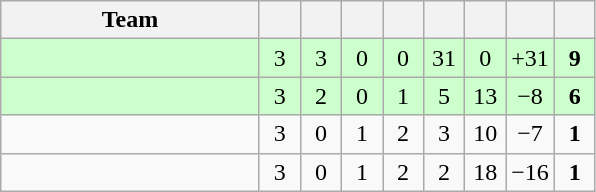<table class="wikitable" style="text-align:center;">
<tr>
<th width="165">Team</th>
<th width="20"></th>
<th width="20"></th>
<th width="20"></th>
<th width="20"></th>
<th width="20"></th>
<th width="20"></th>
<th width="20"></th>
<th width="20"></th>
</tr>
<tr bgcolor="ccffcc">
<td style="text-align:left;"></td>
<td>3</td>
<td>3</td>
<td>0</td>
<td>0</td>
<td>31</td>
<td>0</td>
<td>+31</td>
<td><strong>9</strong></td>
</tr>
<tr bgcolor="ccffcc">
<td style="text-align:left;"></td>
<td>3</td>
<td>2</td>
<td>0</td>
<td>1</td>
<td>5</td>
<td>13</td>
<td>−8</td>
<td><strong>6</strong></td>
</tr>
<tr>
<td style="text-align:left;"></td>
<td>3</td>
<td>0</td>
<td>1</td>
<td>2</td>
<td>3</td>
<td>10</td>
<td>−7</td>
<td><strong>1</strong></td>
</tr>
<tr>
<td style="text-align:left;"></td>
<td>3</td>
<td>0</td>
<td>1</td>
<td>2</td>
<td>2</td>
<td>18</td>
<td>−16</td>
<td><strong>1</strong></td>
</tr>
</table>
